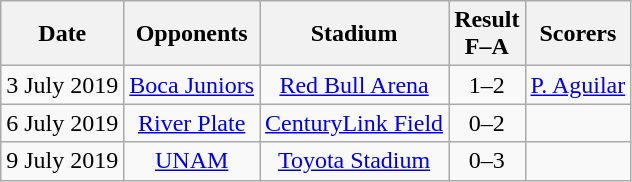<table class="wikitable" style="text-align:center">
<tr>
<th>Date</th>
<th>Opponents</th>
<th>Stadium</th>
<th>Result<br>F–A</th>
<th>Scorers</th>
</tr>
<tr>
<td>3 July 2019</td>
<td><a href='#'>Boca Juniors</a></td>
<td><a href='#'>Red Bull Arena</a></td>
<td>1–2</td>
<td><a href='#'>P. Aguilar</a></td>
</tr>
<tr>
<td>6 July 2019</td>
<td><a href='#'>River Plate</a></td>
<td><a href='#'>CenturyLink Field</a></td>
<td>0–2</td>
<td></td>
</tr>
<tr>
<td>9 July 2019</td>
<td><a href='#'>UNAM</a></td>
<td><a href='#'>Toyota Stadium</a></td>
<td>0–3</td>
<td></td>
</tr>
</table>
